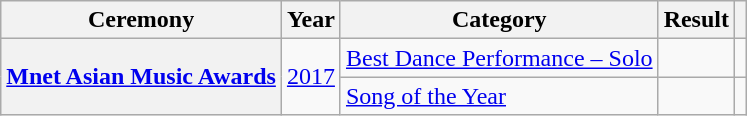<table class="wikitable sortable plainrowheaders">
<tr>
<th scope="col">Ceremony</th>
<th scope="col">Year</th>
<th scope="col">Category</th>
<th scope="col">Result</th>
<th scope="col" class="unsortable"></th>
</tr>
<tr>
<th scope="row" rowspan="2"><a href='#'>Mnet Asian Music Awards</a></th>
<td style="text-align:center" rowspan="2"><a href='#'>2017</a></td>
<td><a href='#'>Best Dance Performance – Solo</a></td>
<td></td>
<td style="text-align:center"></td>
</tr>
<tr>
<td><a href='#'>Song of the Year</a></td>
<td></td>
<td style="text-align:center"></td>
</tr>
</table>
